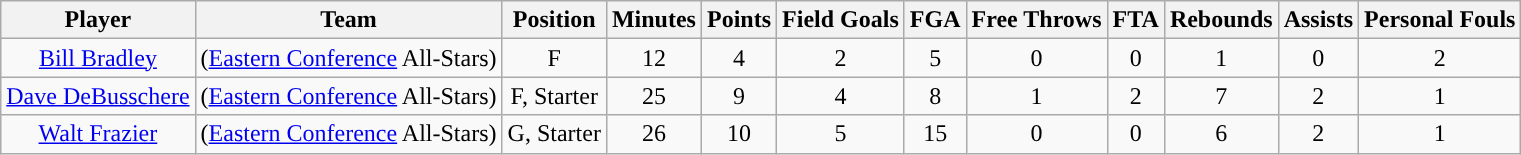<table class="wikitable sortable sortable" style="text-align: center">
<tr>
<th>Player</th>
<th>Team</th>
<th>Position</th>
<th>Minutes</th>
<th>Points</th>
<th>Field Goals</th>
<th>FGA</th>
<th>Free Throws</th>
<th>FTA</th>
<th>Rebounds</th>
<th>Assists</th>
<th>Personal Fouls</th>
</tr>
<tr align="center">
<td><a href='#'>Bill Bradley</a></td>
<td>(<a href='#'>Eastern Conference</a> All-Stars)</td>
<td>F</td>
<td>12</td>
<td>4</td>
<td>2</td>
<td>5</td>
<td>0</td>
<td>0</td>
<td>1</td>
<td>0</td>
<td>2</td>
</tr>
<tr align="center">
<td><a href='#'>Dave DeBusschere</a></td>
<td>(<a href='#'>Eastern Conference</a> All-Stars)</td>
<td>F, Starter</td>
<td>25</td>
<td>9</td>
<td>4</td>
<td>8</td>
<td>1</td>
<td>2</td>
<td>7</td>
<td>2</td>
<td>1</td>
</tr>
<tr align="center">
<td><a href='#'>Walt Frazier</a></td>
<td>(<a href='#'>Eastern Conference</a> All-Stars)</td>
<td>G, Starter</td>
<td>26</td>
<td>10</td>
<td>5</td>
<td>15</td>
<td>0</td>
<td>0</td>
<td>6</td>
<td>2</td>
<td>1</td>
</tr>
</table>
